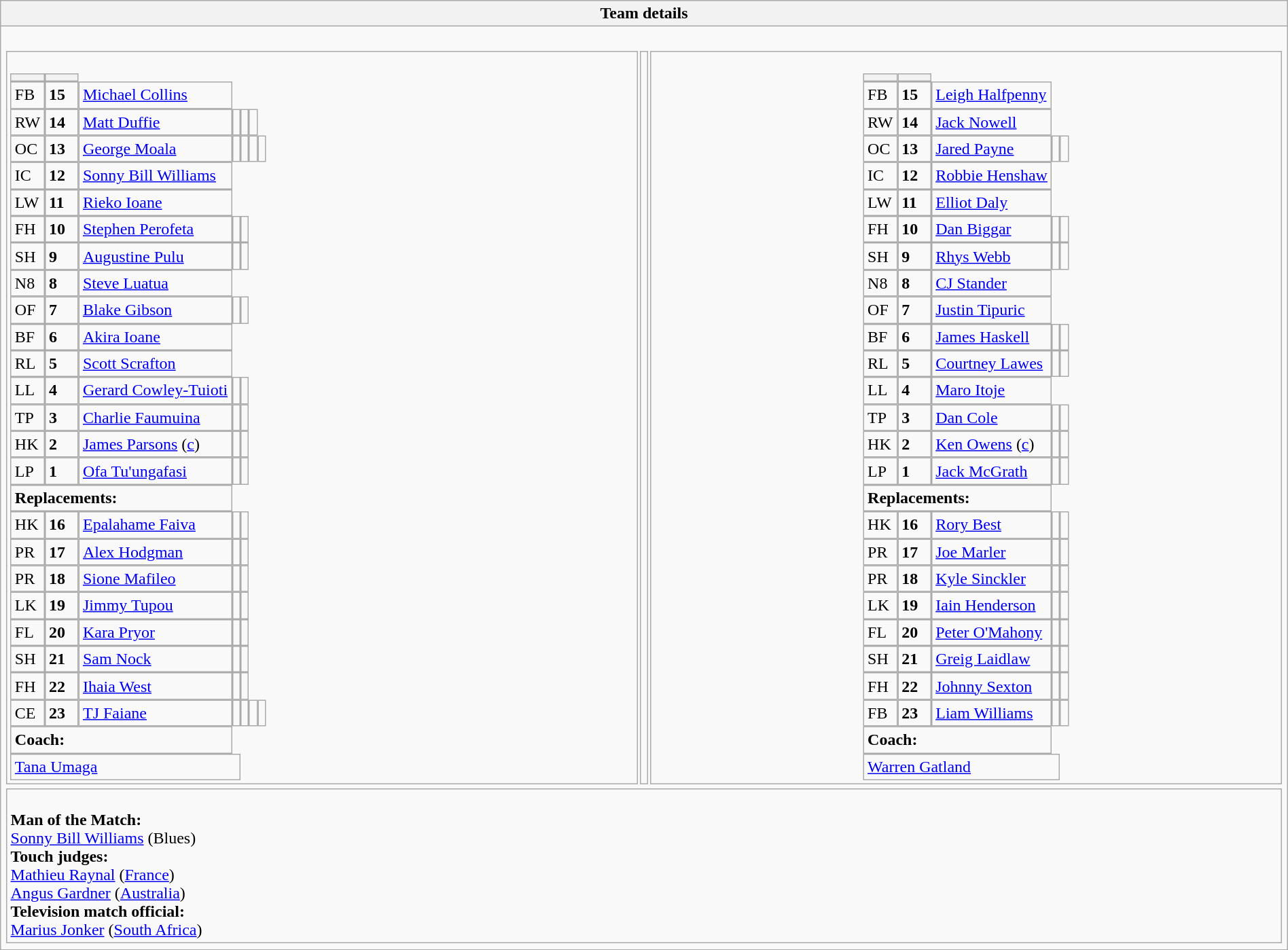<table style="width:100%" class="wikitable collapsible collapsed">
<tr>
<th>Team details</th>
</tr>
<tr>
<td><br><table style="width:100%">
<tr>
<td style="vertical-align:top;width:50%"><br><table cellspacing="0" cellpadding="0">
<tr>
<th width="25"></th>
<th width="25"></th>
</tr>
<tr>
<td>FB</td>
<td><strong>15</strong></td>
<td><a href='#'>Michael Collins</a></td>
</tr>
<tr>
<td>RW</td>
<td><strong>14</strong></td>
<td><a href='#'>Matt Duffie</a></td>
<td></td>
<td></td>
<td></td>
</tr>
<tr>
<td>OC</td>
<td><strong>13</strong></td>
<td><a href='#'>George Moala</a></td>
<td></td>
<td></td>
<td></td>
<td></td>
</tr>
<tr>
<td>IC</td>
<td><strong>12</strong></td>
<td><a href='#'>Sonny Bill Williams</a></td>
</tr>
<tr>
<td>LW</td>
<td><strong>11</strong></td>
<td><a href='#'>Rieko Ioane</a></td>
</tr>
<tr>
<td>FH</td>
<td><strong>10</strong></td>
<td><a href='#'>Stephen Perofeta</a></td>
<td></td>
<td></td>
</tr>
<tr>
<td>SH</td>
<td><strong>9</strong></td>
<td><a href='#'>Augustine Pulu</a></td>
<td></td>
<td></td>
</tr>
<tr>
<td>N8</td>
<td><strong>8</strong></td>
<td><a href='#'>Steve Luatua</a></td>
</tr>
<tr>
<td>OF</td>
<td><strong>7</strong></td>
<td><a href='#'>Blake Gibson</a></td>
<td></td>
<td></td>
</tr>
<tr>
<td>BF</td>
<td><strong>6</strong></td>
<td><a href='#'>Akira Ioane</a></td>
</tr>
<tr>
<td>RL</td>
<td><strong>5</strong></td>
<td><a href='#'>Scott Scrafton</a></td>
</tr>
<tr>
<td>LL</td>
<td><strong>4</strong></td>
<td><a href='#'>Gerard Cowley-Tuioti</a></td>
<td></td>
<td></td>
</tr>
<tr>
<td>TP</td>
<td><strong>3</strong></td>
<td><a href='#'>Charlie Faumuina</a></td>
<td></td>
<td></td>
</tr>
<tr>
<td>HK</td>
<td><strong>2</strong></td>
<td><a href='#'>James Parsons</a> (<a href='#'>c</a>)</td>
<td></td>
<td></td>
</tr>
<tr>
<td>LP</td>
<td><strong>1</strong></td>
<td><a href='#'>Ofa Tu'ungafasi</a></td>
<td></td>
<td></td>
</tr>
<tr>
<td colspan=3><strong>Replacements:</strong></td>
</tr>
<tr>
<td>HK</td>
<td><strong>16</strong></td>
<td><a href='#'>Epalahame Faiva</a></td>
<td></td>
<td></td>
</tr>
<tr>
<td>PR</td>
<td><strong>17</strong></td>
<td><a href='#'>Alex Hodgman</a></td>
<td></td>
<td></td>
</tr>
<tr>
<td>PR</td>
<td><strong>18</strong></td>
<td><a href='#'>Sione Mafileo</a></td>
<td></td>
<td></td>
</tr>
<tr>
<td>LK</td>
<td><strong>19</strong></td>
<td><a href='#'>Jimmy Tupou</a></td>
<td></td>
<td></td>
</tr>
<tr>
<td>FL</td>
<td><strong>20</strong></td>
<td><a href='#'>Kara Pryor</a></td>
<td></td>
<td></td>
</tr>
<tr>
<td>SH</td>
<td><strong>21</strong></td>
<td><a href='#'>Sam Nock</a></td>
<td></td>
<td></td>
</tr>
<tr>
<td>FH</td>
<td><strong>22</strong></td>
<td><a href='#'>Ihaia West</a></td>
<td></td>
<td></td>
</tr>
<tr>
<td>CE</td>
<td><strong>23</strong></td>
<td><a href='#'>TJ Faiane</a></td>
<td></td>
<td></td>
<td></td>
<td></td>
</tr>
<tr>
<td colspan=3><strong>Coach:</strong></td>
</tr>
<tr>
<td colspan="4"> <a href='#'>Tana Umaga</a></td>
</tr>
</table>
</td>
<td valign="top"></td>
<td style="vertical-align:top;width:50%"><br><table cellspacing="0" cellpadding="0" style="margin:auto">
<tr>
<th width="25"></th>
<th width="25"></th>
</tr>
<tr>
<td>FB</td>
<td><strong>15</strong></td>
<td> <a href='#'>Leigh Halfpenny</a></td>
</tr>
<tr>
<td>RW</td>
<td><strong>14</strong></td>
<td> <a href='#'>Jack Nowell</a></td>
</tr>
<tr>
<td>OC</td>
<td><strong>13</strong></td>
<td> <a href='#'>Jared Payne</a></td>
<td></td>
<td></td>
</tr>
<tr>
<td>IC</td>
<td><strong>12</strong></td>
<td> <a href='#'>Robbie Henshaw</a></td>
</tr>
<tr>
<td>LW</td>
<td><strong>11</strong></td>
<td> <a href='#'>Elliot Daly</a></td>
</tr>
<tr>
<td>FH</td>
<td><strong>10</strong></td>
<td> <a href='#'>Dan Biggar</a></td>
<td></td>
<td></td>
</tr>
<tr>
<td>SH</td>
<td><strong>9</strong></td>
<td> <a href='#'>Rhys Webb</a></td>
<td></td>
<td></td>
</tr>
<tr>
<td>N8</td>
<td><strong>8</strong></td>
<td> <a href='#'>CJ Stander</a></td>
</tr>
<tr>
<td>OF</td>
<td><strong>7</strong></td>
<td> <a href='#'>Justin Tipuric</a></td>
</tr>
<tr>
<td>BF</td>
<td><strong>6</strong></td>
<td> <a href='#'>James Haskell</a></td>
<td></td>
<td></td>
</tr>
<tr>
<td>RL</td>
<td><strong>5</strong></td>
<td> <a href='#'>Courtney Lawes</a></td>
<td></td>
<td></td>
</tr>
<tr>
<td>LL</td>
<td><strong>4</strong></td>
<td> <a href='#'>Maro Itoje</a></td>
</tr>
<tr>
<td>TP</td>
<td><strong>3</strong></td>
<td> <a href='#'>Dan Cole</a></td>
<td></td>
<td></td>
</tr>
<tr>
<td>HK</td>
<td><strong>2</strong></td>
<td> <a href='#'>Ken Owens</a> (<a href='#'>c</a>)</td>
<td></td>
<td></td>
</tr>
<tr>
<td>LP</td>
<td><strong>1</strong></td>
<td> <a href='#'>Jack McGrath</a></td>
<td></td>
<td></td>
</tr>
<tr>
<td colspan=3><strong>Replacements:</strong></td>
</tr>
<tr>
<td>HK</td>
<td><strong>16</strong></td>
<td> <a href='#'>Rory Best</a></td>
<td></td>
<td></td>
</tr>
<tr>
<td>PR</td>
<td><strong>17</strong></td>
<td> <a href='#'>Joe Marler</a></td>
<td></td>
<td></td>
</tr>
<tr>
<td>PR</td>
<td><strong>18</strong></td>
<td> <a href='#'>Kyle Sinckler</a></td>
<td></td>
<td></td>
</tr>
<tr>
<td>LK</td>
<td><strong>19</strong></td>
<td> <a href='#'>Iain Henderson</a></td>
<td></td>
<td></td>
</tr>
<tr>
<td>FL</td>
<td><strong>20</strong></td>
<td> <a href='#'>Peter O'Mahony</a></td>
<td></td>
<td></td>
</tr>
<tr>
<td>SH</td>
<td><strong>21</strong></td>
<td> <a href='#'>Greig Laidlaw</a></td>
<td></td>
<td></td>
</tr>
<tr>
<td>FH</td>
<td><strong>22</strong></td>
<td> <a href='#'>Johnny Sexton</a></td>
<td></td>
<td></td>
</tr>
<tr>
<td>FB</td>
<td><strong>23</strong></td>
<td> <a href='#'>Liam Williams</a></td>
<td></td>
<td></td>
</tr>
<tr>
<td colspan=3><strong>Coach:</strong></td>
</tr>
<tr>
<td colspan="4"> <a href='#'>Warren Gatland</a></td>
</tr>
</table>
</td>
</tr>
</table>
<table style="width:100%">
<tr>
<td><br><strong>Man of the Match:</strong>
<br><a href='#'>Sonny Bill Williams</a> (Blues)<br><strong>Touch judges:</strong>
<br><a href='#'>Mathieu Raynal</a> (<a href='#'>France</a>)
<br><a href='#'>Angus Gardner</a> (<a href='#'>Australia</a>)
<br><strong>Television match official:</strong>
<br><a href='#'>Marius Jonker</a> (<a href='#'>South Africa</a>)</td>
</tr>
</table>
</td>
</tr>
</table>
